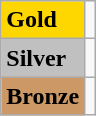<table class="wikitable">
<tr>
<td bgcolor="#ffd700"><strong>Gold</strong></td>
<td></td>
</tr>
<tr>
<td bgcolor="#c0c0c0"><strong>Silver</strong></td>
<td></td>
</tr>
<tr>
<td bgcolor="#cc9966"><strong>Bronze</strong></td>
<td></td>
</tr>
</table>
